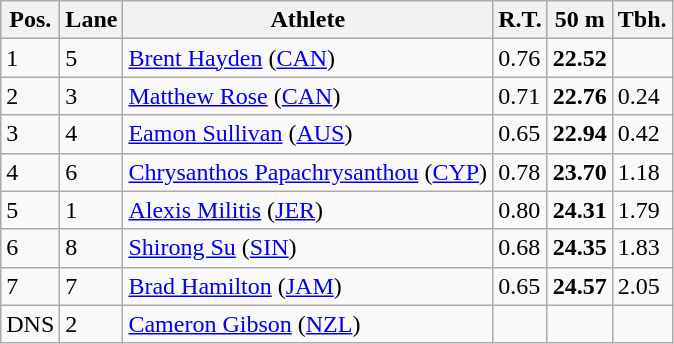<table class="wikitable">
<tr>
<th>Pos.</th>
<th>Lane</th>
<th>Athlete</th>
<th>R.T.</th>
<th>50 m</th>
<th>Tbh.</th>
</tr>
<tr>
<td>1</td>
<td>5</td>
<td> <a href='#'>Brent Hayden</a> (<a href='#'>CAN</a>)</td>
<td>0.76</td>
<td><strong>22.52</strong></td>
<td> </td>
</tr>
<tr>
<td>2</td>
<td>3</td>
<td> <a href='#'>Matthew Rose</a> (<a href='#'>CAN</a>)</td>
<td>0.71</td>
<td><strong>22.76</strong></td>
<td>0.24</td>
</tr>
<tr>
<td>3</td>
<td>4</td>
<td> <a href='#'>Eamon Sullivan</a> (<a href='#'>AUS</a>)</td>
<td>0.65</td>
<td><strong>22.94</strong></td>
<td>0.42</td>
</tr>
<tr>
<td>4</td>
<td>6</td>
<td> <a href='#'>Chrysanthos Papachrysanthou</a> (<a href='#'>CYP</a>)</td>
<td>0.78</td>
<td><strong>23.70</strong></td>
<td>1.18</td>
</tr>
<tr>
<td>5</td>
<td>1</td>
<td> <a href='#'>Alexis Militis</a> (<a href='#'>JER</a>)</td>
<td>0.80</td>
<td><strong>24.31</strong></td>
<td>1.79</td>
</tr>
<tr>
<td>6</td>
<td>8</td>
<td> <a href='#'>Shirong Su</a> (<a href='#'>SIN</a>)</td>
<td>0.68</td>
<td><strong>24.35</strong></td>
<td>1.83</td>
</tr>
<tr>
<td>7</td>
<td>7</td>
<td> <a href='#'>Brad Hamilton</a> (<a href='#'>JAM</a>)</td>
<td>0.65</td>
<td><strong>24.57</strong></td>
<td>2.05</td>
</tr>
<tr>
<td>DNS</td>
<td>2</td>
<td> <a href='#'>Cameron Gibson</a> (<a href='#'>NZL</a>)</td>
<td> </td>
<td><strong> </strong></td>
<td> </td>
</tr>
</table>
